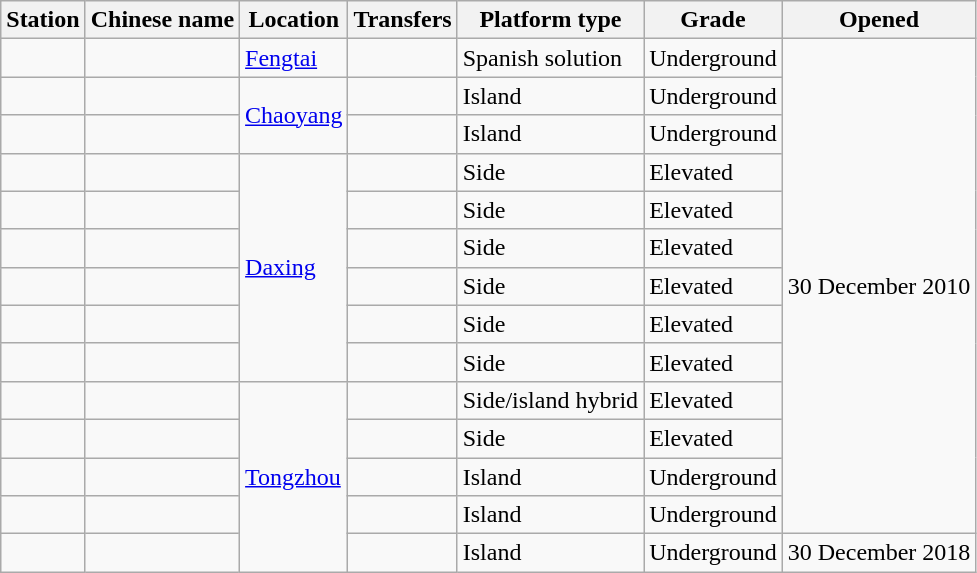<table class=wikitable>
<tr>
<th>Station</th>
<th>Chinese name</th>
<th>Location</th>
<th>Transfers</th>
<th>Platform type</th>
<th>Grade</th>
<th>Opened</th>
</tr>
<tr>
<td></td>
<td><span></span></td>
<td><a href='#'>Fengtai</a></td>
<td> </td>
<td>Spanish solution</td>
<td>Underground</td>
<td rowspan=13>30 December 2010</td>
</tr>
<tr>
<td></td>
<td><span></span></td>
<td rowspan=2><a href='#'>Chaoyang</a></td>
<td></td>
<td>Island</td>
<td>Underground</td>
</tr>
<tr>
<td></td>
<td><span></span></td>
<td></td>
<td>Island</td>
<td>Underground</td>
</tr>
<tr>
<td></td>
<td><span></span></td>
<td rowspan=6><a href='#'>Daxing</a></td>
<td></td>
<td>Side</td>
<td>Elevated</td>
</tr>
<tr>
<td></td>
<td><span></span></td>
<td></td>
<td>Side</td>
<td>Elevated</td>
</tr>
<tr>
<td></td>
<td><span></span></td>
<td></td>
<td>Side</td>
<td>Elevated</td>
</tr>
<tr>
<td></td>
<td><span></span></td>
<td></td>
<td>Side</td>
<td>Elevated</td>
</tr>
<tr>
<td></td>
<td><span></span></td>
<td></td>
<td>Side</td>
<td>Elevated</td>
</tr>
<tr>
<td></td>
<td><span></span></td>
<td></td>
<td>Side</td>
<td>Elevated</td>
</tr>
<tr>
<td></td>
<td><span></span></td>
<td rowspan=5><a href='#'>Tongzhou</a></td>
<td></td>
<td>Side/island hybrid</td>
<td>Elevated</td>
</tr>
<tr>
<td></td>
<td><span></span></td>
<td></td>
<td>Side</td>
<td>Elevated</td>
</tr>
<tr>
<td></td>
<td><span></span></td>
<td></td>
<td>Island</td>
<td>Underground</td>
</tr>
<tr>
<td></td>
<td><span></span></td>
<td></td>
<td>Island</td>
<td>Underground</td>
</tr>
<tr>
<td></td>
<td><span></span></td>
<td></td>
<td>Island</td>
<td>Underground</td>
<td>30 December 2018</td>
</tr>
</table>
